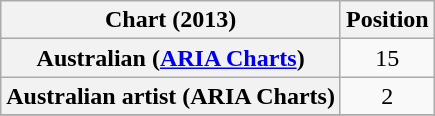<table class="wikitable sortable plainrowheaders">
<tr>
<th scope="col">Chart (2013)</th>
<th scope="col">Position</th>
</tr>
<tr>
<th scope="row">Australian (<a href='#'>ARIA Charts</a>)</th>
<td style="text-align:center;">15</td>
</tr>
<tr>
<th scope="row">Australian artist (ARIA Charts) </th>
<td style="text-align:center;">2</td>
</tr>
<tr>
</tr>
</table>
